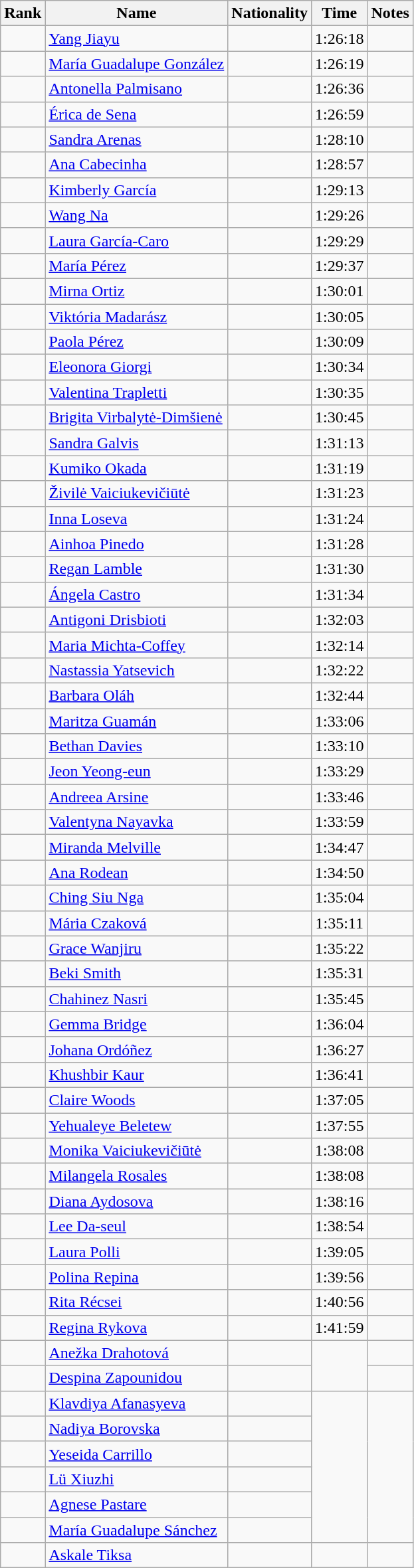<table class="wikitable sortable" style="text-align:center">
<tr>
<th>Rank</th>
<th>Name</th>
<th>Nationality</th>
<th>Time</th>
<th>Notes</th>
</tr>
<tr>
<td></td>
<td align=left><a href='#'>Yang Jiayu</a></td>
<td align=left></td>
<td>1:26:18</td>
<td></td>
</tr>
<tr>
<td></td>
<td align=left><a href='#'>María Guadalupe González</a></td>
<td align=left></td>
<td>1:26:19</td>
<td></td>
</tr>
<tr>
<td></td>
<td align=left><a href='#'>Antonella Palmisano</a></td>
<td align=left></td>
<td>1:26:36</td>
<td></td>
</tr>
<tr>
<td></td>
<td align=left><a href='#'>Érica de Sena</a></td>
<td align=left></td>
<td>1:26:59</td>
<td><strong></strong></td>
</tr>
<tr>
<td></td>
<td align=left><a href='#'>Sandra Arenas</a></td>
<td align=left></td>
<td>1:28:10</td>
<td><strong></strong></td>
</tr>
<tr>
<td></td>
<td align=left><a href='#'>Ana Cabecinha</a></td>
<td align=left></td>
<td>1:28:57</td>
<td></td>
</tr>
<tr>
<td></td>
<td align=left><a href='#'>Kimberly García</a></td>
<td align=left></td>
<td>1:29:13</td>
<td><strong></strong></td>
</tr>
<tr>
<td></td>
<td align=left><a href='#'>Wang Na</a></td>
<td align=left></td>
<td>1:29:26</td>
<td></td>
</tr>
<tr>
<td></td>
<td align=left><a href='#'>Laura García-Caro</a></td>
<td align=left></td>
<td>1:29:29</td>
<td></td>
</tr>
<tr>
<td></td>
<td align=left><a href='#'>María Pérez</a></td>
<td align=left></td>
<td>1:29:37</td>
<td></td>
</tr>
<tr>
<td></td>
<td align=left><a href='#'>Mirna Ortiz</a></td>
<td align=left></td>
<td>1:30:01</td>
<td></td>
</tr>
<tr>
<td></td>
<td align=left><a href='#'>Viktória Madarász</a></td>
<td align=left></td>
<td>1:30:05</td>
<td><strong></strong></td>
</tr>
<tr>
<td></td>
<td align=left><a href='#'>Paola Pérez</a></td>
<td align=left></td>
<td>1:30:09</td>
<td></td>
</tr>
<tr>
<td></td>
<td align=left><a href='#'>Eleonora Giorgi</a></td>
<td align=left></td>
<td>1:30:34</td>
<td></td>
</tr>
<tr>
<td></td>
<td align=left><a href='#'>Valentina Trapletti</a></td>
<td align=left></td>
<td>1:30:35</td>
<td></td>
</tr>
<tr>
<td></td>
<td align=left><a href='#'>Brigita Virbalytė-Dimšienė</a></td>
<td align=left></td>
<td>1:30:45</td>
<td></td>
</tr>
<tr>
<td></td>
<td align=left><a href='#'>Sandra Galvis</a></td>
<td align=left></td>
<td>1:31:13</td>
<td></td>
</tr>
<tr>
<td></td>
<td align=left><a href='#'>Kumiko Okada</a></td>
<td align=left></td>
<td>1:31:19</td>
<td></td>
</tr>
<tr>
<td></td>
<td align=left><a href='#'>Živilė Vaiciukevičiūtė</a></td>
<td align=left></td>
<td>1:31:23</td>
<td></td>
</tr>
<tr>
<td></td>
<td align=left><a href='#'>Inna Loseva</a></td>
<td align=left></td>
<td>1:31:24</td>
<td></td>
</tr>
<tr>
<td></td>
<td align=left><a href='#'>Ainhoa Pinedo</a></td>
<td align=left></td>
<td>1:31:28</td>
<td></td>
</tr>
<tr>
<td></td>
<td align=left><a href='#'>Regan Lamble</a></td>
<td align=left></td>
<td>1:31:30</td>
<td></td>
</tr>
<tr>
<td></td>
<td align=left><a href='#'>Ángela Castro</a></td>
<td align=left></td>
<td>1:31:34</td>
<td></td>
</tr>
<tr>
<td></td>
<td align=left><a href='#'>Antigoni Drisbioti</a></td>
<td align=left></td>
<td>1:32:03</td>
<td></td>
</tr>
<tr>
<td></td>
<td align=left><a href='#'>Maria Michta-Coffey</a></td>
<td align=left></td>
<td>1:32:14</td>
<td></td>
</tr>
<tr>
<td></td>
<td align=left><a href='#'>Nastassia Yatsevich</a></td>
<td align=left></td>
<td>1:32:22</td>
<td></td>
</tr>
<tr>
<td></td>
<td align=left><a href='#'>Barbara Oláh</a></td>
<td align=left></td>
<td>1:32:44</td>
<td></td>
</tr>
<tr>
<td></td>
<td align=left><a href='#'>Maritza Guamán</a></td>
<td align=left></td>
<td>1:33:06</td>
<td></td>
</tr>
<tr>
<td></td>
<td align=left><a href='#'>Bethan Davies</a></td>
<td align=left></td>
<td>1:33:10</td>
<td></td>
</tr>
<tr>
<td></td>
<td align=left><a href='#'>Jeon Yeong-eun</a></td>
<td align=left></td>
<td>1:33:29</td>
<td></td>
</tr>
<tr>
<td></td>
<td align=left><a href='#'>Andreea Arsine</a></td>
<td align=left></td>
<td>1:33:46</td>
<td></td>
</tr>
<tr>
<td></td>
<td align=left><a href='#'>Valentyna Nayavka</a></td>
<td align=left></td>
<td>1:33:59</td>
<td></td>
</tr>
<tr>
<td></td>
<td align=left><a href='#'>Miranda Melville</a></td>
<td align=left></td>
<td>1:34:47</td>
<td></td>
</tr>
<tr>
<td></td>
<td align=left><a href='#'>Ana Rodean</a></td>
<td align=left></td>
<td>1:34:50</td>
<td></td>
</tr>
<tr>
<td></td>
<td align=left><a href='#'>Ching Siu Nga</a></td>
<td align=left></td>
<td>1:35:04</td>
<td><strong></strong></td>
</tr>
<tr>
<td></td>
<td align=left><a href='#'>Mária Czaková</a></td>
<td align=left></td>
<td>1:35:11</td>
<td></td>
</tr>
<tr>
<td></td>
<td align=left><a href='#'>Grace Wanjiru</a></td>
<td align=left></td>
<td>1:35:22</td>
<td></td>
</tr>
<tr>
<td></td>
<td align=left><a href='#'>Beki Smith</a></td>
<td align=left></td>
<td>1:35:31</td>
<td></td>
</tr>
<tr>
<td></td>
<td align=left><a href='#'>Chahinez Nasri</a></td>
<td align=left></td>
<td>1:35:45</td>
<td></td>
</tr>
<tr>
<td></td>
<td align=left><a href='#'>Gemma Bridge</a></td>
<td align=left></td>
<td>1:36:04</td>
<td></td>
</tr>
<tr>
<td></td>
<td align=left><a href='#'>Johana Ordóñez</a></td>
<td align=left></td>
<td>1:36:27</td>
<td></td>
</tr>
<tr>
<td></td>
<td align=left><a href='#'>Khushbir Kaur</a></td>
<td align=left></td>
<td>1:36:41</td>
<td></td>
</tr>
<tr>
<td></td>
<td align=left><a href='#'>Claire Woods</a></td>
<td align=left></td>
<td>1:37:05</td>
<td></td>
</tr>
<tr>
<td></td>
<td align=left><a href='#'>Yehualeye Beletew</a></td>
<td align=left></td>
<td>1:37:55</td>
<td></td>
</tr>
<tr>
<td></td>
<td align=left><a href='#'>Monika Vaiciukevičiūtė</a></td>
<td align=left></td>
<td>1:38:08</td>
<td></td>
</tr>
<tr>
<td></td>
<td align=left><a href='#'>Milangela Rosales</a></td>
<td align=left></td>
<td>1:38:08</td>
<td></td>
</tr>
<tr>
<td></td>
<td align=left><a href='#'>Diana Aydosova</a></td>
<td align=left></td>
<td>1:38:16</td>
<td></td>
</tr>
<tr>
<td></td>
<td align=left><a href='#'>Lee Da-seul</a></td>
<td align=left></td>
<td>1:38:54</td>
<td></td>
</tr>
<tr>
<td></td>
<td align=left><a href='#'>Laura Polli</a></td>
<td align=left></td>
<td>1:39:05</td>
<td></td>
</tr>
<tr>
<td></td>
<td align=left><a href='#'>Polina Repina</a></td>
<td align=left></td>
<td>1:39:56</td>
<td></td>
</tr>
<tr>
<td></td>
<td align=left><a href='#'>Rita Récsei</a></td>
<td align=left></td>
<td>1:40:56</td>
<td></td>
</tr>
<tr>
<td></td>
<td align=left><a href='#'>Regina Rykova</a></td>
<td align=left></td>
<td>1:41:59</td>
<td></td>
</tr>
<tr>
<td></td>
<td align=left><a href='#'>Anežka Drahotová</a></td>
<td align=left></td>
<td rowspan=2></td>
<td></td>
</tr>
<tr>
<td></td>
<td align=left><a href='#'>Despina Zapounidou</a></td>
<td align=left></td>
<td></td>
</tr>
<tr>
<td></td>
<td align=left><a href='#'>Klavdiya Afanasyeva</a></td>
<td align=left></td>
<td rowspan=6></td>
<td rowspan=6></td>
</tr>
<tr>
<td></td>
<td align=left><a href='#'>Nadiya Borovska</a></td>
<td align=left></td>
</tr>
<tr>
<td></td>
<td align=left><a href='#'>Yeseida Carrillo</a></td>
<td align=left></td>
</tr>
<tr>
<td></td>
<td align=left><a href='#'>Lü Xiuzhi</a></td>
<td align=left></td>
</tr>
<tr>
<td></td>
<td align=left><a href='#'>Agnese Pastare</a></td>
<td align=left></td>
</tr>
<tr>
<td></td>
<td align=left><a href='#'>María Guadalupe Sánchez</a></td>
<td align=left></td>
</tr>
<tr>
<td></td>
<td align=left><a href='#'>Askale Tiksa</a></td>
<td align=left></td>
<td></td>
<td></td>
</tr>
</table>
